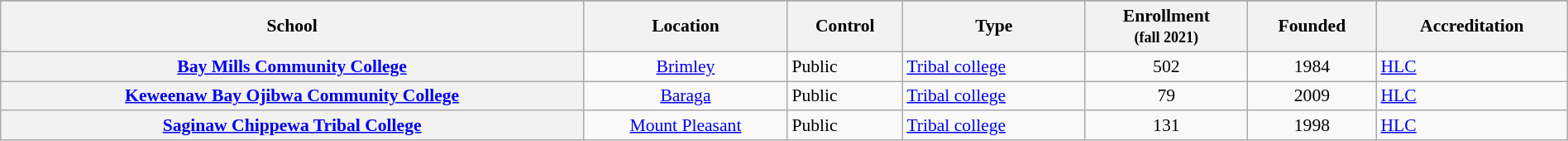<table class="wikitable sortable plainrowheaders" style="text-align:left; width:100%; font-size:90%">
<tr>
</tr>
<tr>
<th scope="col">School</th>
<th scope="col">Location</th>
<th scope="col">Control</th>
<th scope="col">Type</th>
<th scope="col">Enrollment<br><small>(fall 2021)</small></th>
<th scope="col">Founded</th>
<th scope="col">Accreditation</th>
</tr>
<tr>
<th scope="row"><a href='#'>Bay Mills Community College</a></th>
<td align="center"><a href='#'>Brimley</a></td>
<td>Public</td>
<td><a href='#'>Tribal college</a></td>
<td align="center">502</td>
<td align="center">1984</td>
<td><a href='#'>HLC</a></td>
</tr>
<tr>
<th scope="row"><a href='#'>Keweenaw Bay Ojibwa Community College</a></th>
<td align="center"><a href='#'>Baraga</a></td>
<td>Public</td>
<td><a href='#'>Tribal college</a></td>
<td align="center">79</td>
<td align="center">2009</td>
<td><a href='#'>HLC</a></td>
</tr>
<tr>
<th scope="row"><a href='#'>Saginaw Chippewa Tribal College</a></th>
<td align="center"><a href='#'>Mount Pleasant</a></td>
<td>Public</td>
<td><a href='#'>Tribal college</a></td>
<td align="center">131</td>
<td align="center">1998</td>
<td><a href='#'>HLC</a></td>
</tr>
</table>
